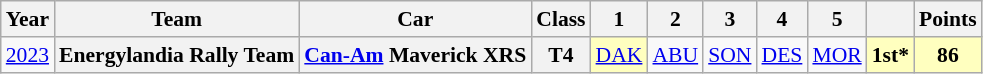<table class="wikitable" style="text-align:center; font-size:90%">
<tr>
<th>Year</th>
<th>Team</th>
<th>Car</th>
<th>Class</th>
<th>1</th>
<th>2</th>
<th>3</th>
<th>4</th>
<th>5</th>
<th></th>
<th>Points</th>
</tr>
<tr>
<td><a href='#'>2023</a></td>
<th>Energylandia Rally Team</th>
<th><a href='#'>Can-Am</a> Maverick XRS</th>
<th>T4</th>
<td style="background:#FFFFBF;"><a href='#'>DAK</a><br></td>
<td><a href='#'>ABU</a><br></td>
<td><a href='#'>SON</a><br></td>
<td><a href='#'>DES</a><br></td>
<td><a href='#'>MOR</a><br></td>
<td style="background:#FFFFBF;"><strong>1st*</strong></td>
<th style="background:#FFFFBF;"><strong>86</strong></th>
</tr>
</table>
